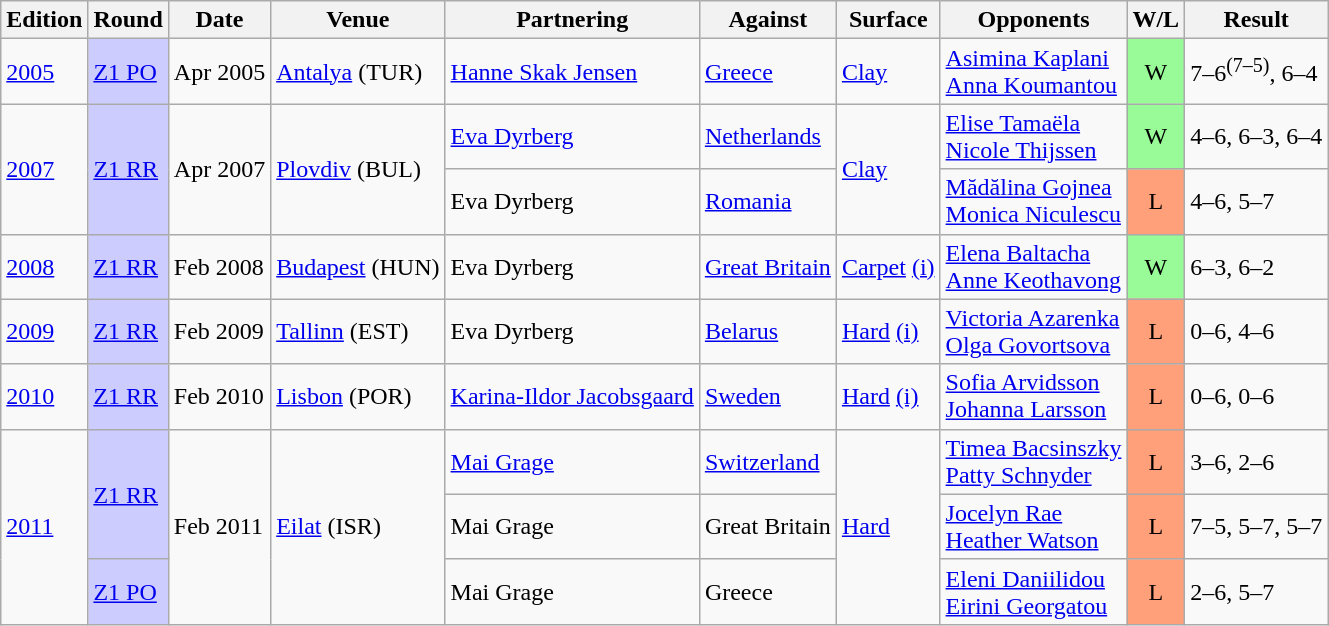<table class="wikitable sortable">
<tr>
<th>Edition</th>
<th>Round</th>
<th>Date</th>
<th>Venue</th>
<th>Partnering</th>
<th>Against</th>
<th>Surface</th>
<th>Opponents</th>
<th>W/L</th>
<th>Result</th>
</tr>
<tr>
<td><a href='#'>2005</a></td>
<td bgcolor=#ccf><a href='#'>Z1 PO</a></td>
<td>Apr 2005</td>
<td><a href='#'>Antalya</a> (TUR)</td>
<td><a href='#'>Hanne Skak Jensen</a></td>
<td> <a href='#'>Greece</a></td>
<td><a href='#'>Clay</a></td>
<td><a href='#'>Asimina Kaplani</a><br><a href='#'>Anna Koumantou</a></td>
<td style="text-align:center; background:#98fb98;">W</td>
<td>7–6<sup>(7–5)</sup>, 6–4</td>
</tr>
<tr>
<td rowspan=2><a href='#'>2007</a></td>
<td rowspan=2 bgcolor=#ccf><a href='#'>Z1 RR</a></td>
<td rowspan="2">Apr 2007</td>
<td rowspan=2><a href='#'>Plovdiv</a> (BUL)</td>
<td><a href='#'>Eva Dyrberg</a></td>
<td> <a href='#'>Netherlands</a></td>
<td rowspan=2><a href='#'>Clay</a></td>
<td><a href='#'>Elise Tamaëla</a><br> <a href='#'>Nicole Thijssen</a></td>
<td style="text-align:center; background:#98fb98;">W</td>
<td>4–6, 6–3, 6–4</td>
</tr>
<tr>
<td>Eva Dyrberg</td>
<td> <a href='#'>Romania</a></td>
<td><a href='#'>Mădălina Gojnea</a><br> <a href='#'>Monica Niculescu</a></td>
<td style="text-align:center; background:#ffa07a;">L</td>
<td>4–6, 5–7</td>
</tr>
<tr>
<td><a href='#'>2008</a></td>
<td bgcolor=#ccf><a href='#'>Z1 RR</a></td>
<td>Feb 2008</td>
<td><a href='#'>Budapest</a> (HUN)</td>
<td>Eva Dyrberg</td>
<td> <a href='#'>Great Britain</a></td>
<td><a href='#'>Carpet</a> <a href='#'>(i)</a></td>
<td><a href='#'>Elena Baltacha</a><br> <a href='#'>Anne Keothavong</a></td>
<td style="text-align:center; background:#98fb98;">W</td>
<td>6–3, 6–2</td>
</tr>
<tr>
<td><a href='#'>2009</a></td>
<td bgcolor=#ccf><a href='#'>Z1 RR</a></td>
<td>Feb 2009</td>
<td><a href='#'>Tallinn</a> (EST)</td>
<td>Eva Dyrberg</td>
<td> <a href='#'>Belarus</a></td>
<td><a href='#'>Hard</a> <a href='#'>(i)</a></td>
<td><a href='#'>Victoria Azarenka</a><br> <a href='#'>Olga Govortsova</a></td>
<td style="text-align:center; background:#ffa07a;">L</td>
<td>0–6, 4–6</td>
</tr>
<tr>
<td><a href='#'>2010</a></td>
<td bgcolor=#ccf><a href='#'>Z1 RR</a></td>
<td>Feb 2010</td>
<td><a href='#'>Lisbon</a> (POR)</td>
<td><a href='#'>Karina-Ildor Jacobsgaard</a></td>
<td> <a href='#'>Sweden</a></td>
<td><a href='#'>Hard</a> <a href='#'>(i)</a></td>
<td><a href='#'>Sofia Arvidsson</a><br> <a href='#'>Johanna Larsson</a></td>
<td style="text-align:center; background:#ffa07a;">L</td>
<td>0–6, 0–6</td>
</tr>
<tr>
<td rowspan=3><a href='#'>2011</a></td>
<td rowspan=2 bgcolor=#ccf><a href='#'>Z1 RR</a></td>
<td rowspan="3">Feb 2011</td>
<td rowspan=3><a href='#'>Eilat</a> (ISR)</td>
<td><a href='#'>Mai Grage</a></td>
<td> <a href='#'>Switzerland</a></td>
<td rowspan=3><a href='#'>Hard</a></td>
<td><a href='#'>Timea Bacsinszky</a><br> <a href='#'>Patty Schnyder</a></td>
<td style="text-align:center; background:#ffa07a;">L</td>
<td>3–6, 2–6</td>
</tr>
<tr>
<td>Mai Grage</td>
<td> Great Britain</td>
<td><a href='#'>Jocelyn Rae</a><br> <a href='#'>Heather Watson</a></td>
<td style="text-align:center; background:#ffa07a;">L</td>
<td>7–5, 5–7, 5–7</td>
</tr>
<tr>
<td bgcolor=#ccf><a href='#'>Z1 PO</a></td>
<td>Mai Grage</td>
<td> Greece</td>
<td><a href='#'>Eleni Daniilidou</a><br> <a href='#'>Eirini Georgatou</a></td>
<td style="text-align:center; background:#ffa07a;">L</td>
<td>2–6, 5–7</td>
</tr>
</table>
